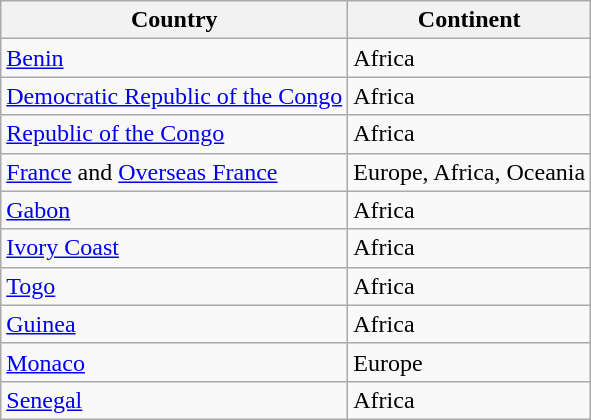<table class="wikitable">
<tr>
<th>Country</th>
<th>Continent</th>
</tr>
<tr>
<td><a href='#'>Benin</a></td>
<td>Africa</td>
</tr>
<tr>
<td><a href='#'>Democratic Republic of the Congo</a></td>
<td>Africa</td>
</tr>
<tr>
<td><a href='#'>Republic of the Congo</a></td>
<td>Africa</td>
</tr>
<tr>
<td><a href='#'>France</a> and <a href='#'>Overseas France</a></td>
<td>Europe, Africa, Oceania</td>
</tr>
<tr>
<td><a href='#'>Gabon</a></td>
<td>Africa</td>
</tr>
<tr>
<td><a href='#'>Ivory Coast</a></td>
<td>Africa</td>
</tr>
<tr>
<td><a href='#'>Togo</a></td>
<td>Africa</td>
</tr>
<tr>
<td><a href='#'>Guinea</a></td>
<td>Africa</td>
</tr>
<tr>
<td><a href='#'>Monaco</a></td>
<td>Europe</td>
</tr>
<tr>
<td><a href='#'>Senegal</a></td>
<td>Africa</td>
</tr>
</table>
